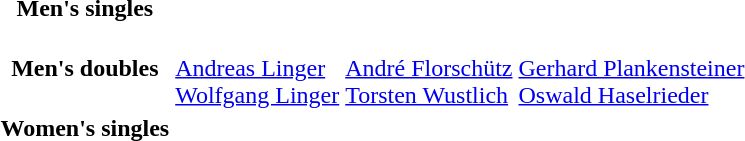<table>
<tr>
<th scope="row">Men's singles<br></th>
<td></td>
<td></td>
<td></td>
</tr>
<tr>
<th scope="row">Men's doubles<br></th>
<td><br><a href='#'>Andreas Linger</a><br><a href='#'>Wolfgang Linger</a></td>
<td><br><a href='#'>André Florschütz</a><br><a href='#'>Torsten Wustlich</a></td>
<td><br><a href='#'>Gerhard Plankensteiner</a><br><a href='#'>Oswald Haselrieder</a></td>
</tr>
<tr>
<th scope="row">Women's singles<br></th>
<td></td>
<td></td>
<td></td>
</tr>
</table>
